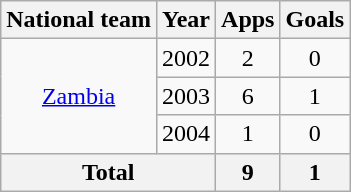<table class="wikitable" style="text-align:center">
<tr>
<th>National team</th>
<th>Year</th>
<th>Apps</th>
<th>Goals</th>
</tr>
<tr>
<td rowspan="3"><a href='#'>Zambia</a></td>
<td>2002</td>
<td>2</td>
<td>0</td>
</tr>
<tr>
<td>2003</td>
<td>6</td>
<td>1</td>
</tr>
<tr>
<td>2004</td>
<td>1</td>
<td>0</td>
</tr>
<tr>
<th colspan=2>Total</th>
<th>9</th>
<th>1</th>
</tr>
</table>
